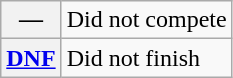<table class="wikitable">
<tr>
<th scope="row">—</th>
<td>Did not compete</td>
</tr>
<tr>
<th scope="row"><a href='#'>DNF</a></th>
<td>Did not finish</td>
</tr>
</table>
